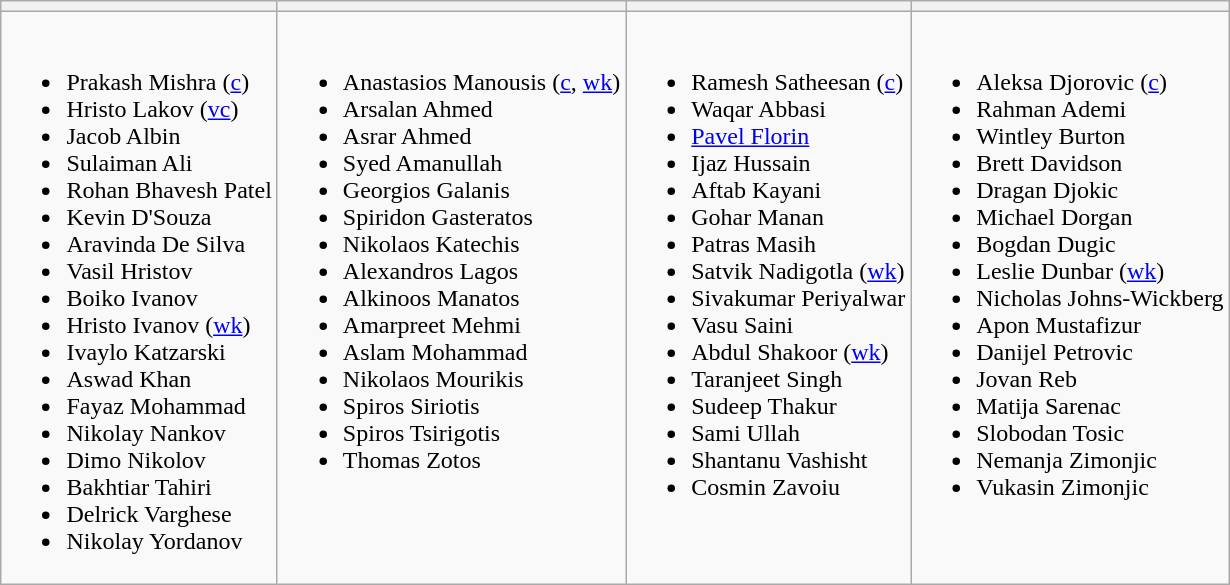<table class="wikitable" style="text-align:left; margin:auto">
<tr>
<th></th>
<th></th>
<th></th>
<th></th>
</tr>
<tr>
<td valign=top><br><ul><li>Prakash Mishra (<a href='#'>c</a>)</li><li>Hristo Lakov (<a href='#'>vc</a>)</li><li>Jacob Albin</li><li>Sulaiman Ali</li><li>Rohan Bhavesh Patel</li><li>Kevin D'Souza</li><li>Aravinda De Silva</li><li>Vasil Hristov</li><li>Boiko Ivanov</li><li>Hristo Ivanov (<a href='#'>wk</a>)</li><li>Ivaylo Katzarski</li><li>Aswad Khan</li><li>Fayaz Mohammad</li><li>Nikolay Nankov</li><li>Dimo Nikolov</li><li>Bakhtiar Tahiri</li><li>Delrick Varghese</li><li>Nikolay Yordanov</li></ul></td>
<td valign=top><br><ul><li>Anastasios Manousis (<a href='#'>c</a>, <a href='#'>wk</a>)</li><li>Arsalan Ahmed</li><li>Asrar Ahmed</li><li>Syed Amanullah</li><li>Georgios Galanis</li><li>Spiridon Gasteratos</li><li>Nikolaos Katechis</li><li>Alexandros Lagos</li><li>Alkinoos Manatos</li><li>Amarpreet Mehmi</li><li>Aslam Mohammad</li><li>Nikolaos Mourikis</li><li>Spiros Siriotis</li><li>Spiros Tsirigotis</li><li>Thomas Zotos</li></ul></td>
<td valign=top><br><ul><li>Ramesh Satheesan (<a href='#'>c</a>)</li><li>Waqar Abbasi</li><li><a href='#'>Pavel Florin</a></li><li>Ijaz Hussain</li><li>Aftab Kayani</li><li>Gohar Manan</li><li>Patras Masih</li><li>Satvik Nadigotla (<a href='#'>wk</a>)</li><li>Sivakumar Periyalwar</li><li>Vasu Saini</li><li>Abdul Shakoor (<a href='#'>wk</a>)</li><li>Taranjeet Singh</li><li>Sudeep Thakur</li><li>Sami Ullah</li><li>Shantanu Vashisht</li><li>Cosmin Zavoiu</li></ul></td>
<td valign=top><br><ul><li>Aleksa Djorovic (<a href='#'>c</a>)</li><li>Rahman Ademi</li><li>Wintley Burton</li><li>Brett Davidson</li><li>Dragan Djokic</li><li>Michael Dorgan</li><li>Bogdan Dugic</li><li>Leslie Dunbar (<a href='#'>wk</a>)</li><li>Nicholas Johns-Wickberg</li><li>Apon Mustafizur</li><li>Danijel Petrovic</li><li>Jovan Reb</li><li>Matija Sarenac</li><li>Slobodan Tosic</li><li>Nemanja Zimonjic</li><li>Vukasin Zimonjic</li></ul></td>
</tr>
</table>
